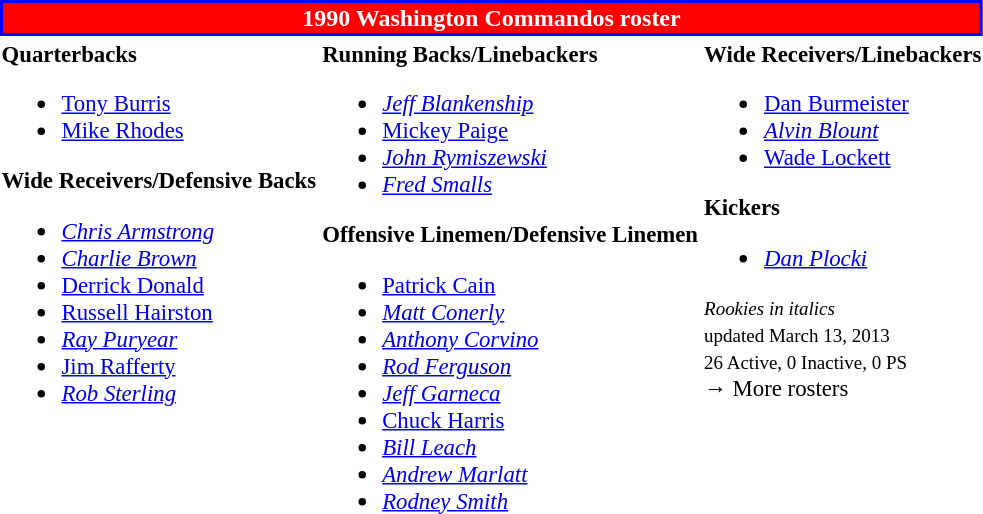<table class="toccolours" style="text-align: left;">
<tr>
<th colspan="7" style="background:red; border:2px solid blue; color:white; text-align:center;">1990 Washington Commandos roster</th>
</tr>
<tr>
<td style="font-size: 95%;" valign="top"><strong>Quarterbacks</strong><br><ul><li> <a href='#'>Tony Burris</a></li><li> <a href='#'>Mike Rhodes</a></li></ul><strong>Wide Receivers/Defensive Backs</strong><ul><li> <em><a href='#'>Chris Armstrong</a></em></li><li> <em><a href='#'>Charlie Brown</a></em></li><li> <a href='#'>Derrick Donald</a></li><li> <a href='#'>Russell Hairston</a></li><li> <em><a href='#'>Ray Puryear</a></em></li><li> <a href='#'>Jim Rafferty</a></li><li> <em><a href='#'>Rob Sterling</a></em></li></ul></td>
<td style="font-size: 95%;" valign="top"><strong>Running Backs/Linebackers</strong><br><ul><li> <em><a href='#'>Jeff Blankenship</a></em></li><li> <a href='#'>Mickey Paige</a></li><li> <em><a href='#'>John Rymiszewski</a></em></li><li> <em><a href='#'>Fred Smalls</a></em></li></ul><strong>Offensive Linemen/Defensive Linemen</strong><ul><li> <a href='#'>Patrick Cain</a></li><li> <em><a href='#'>Matt Conerly</a></em></li><li> <em><a href='#'>Anthony Corvino</a></em></li><li> <em><a href='#'>Rod Ferguson</a></em></li><li> <em><a href='#'>Jeff Garneca</a></em></li><li> <a href='#'>Chuck Harris</a></li><li> <em><a href='#'>Bill Leach</a></em></li><li> <em><a href='#'>Andrew Marlatt</a></em></li><li> <em><a href='#'>Rodney Smith</a></em></li></ul></td>
<td style="font-size: 95%;" valign="top"><strong>Wide Receivers/Linebackers</strong><br><ul><li> <a href='#'>Dan Burmeister</a></li><li> <em><a href='#'>Alvin Blount</a></em></li><li> <a href='#'>Wade Lockett</a></li></ul><strong>Kickers</strong><ul><li> <em><a href='#'>Dan Plocki</a></em></li></ul><small><em>Rookies in italics</em><br> updated March 13, 2013</small><br>
<small>26 Active, 0 Inactive, 0 PS</small><br>→ More rosters</td>
</tr>
<tr>
</tr>
</table>
